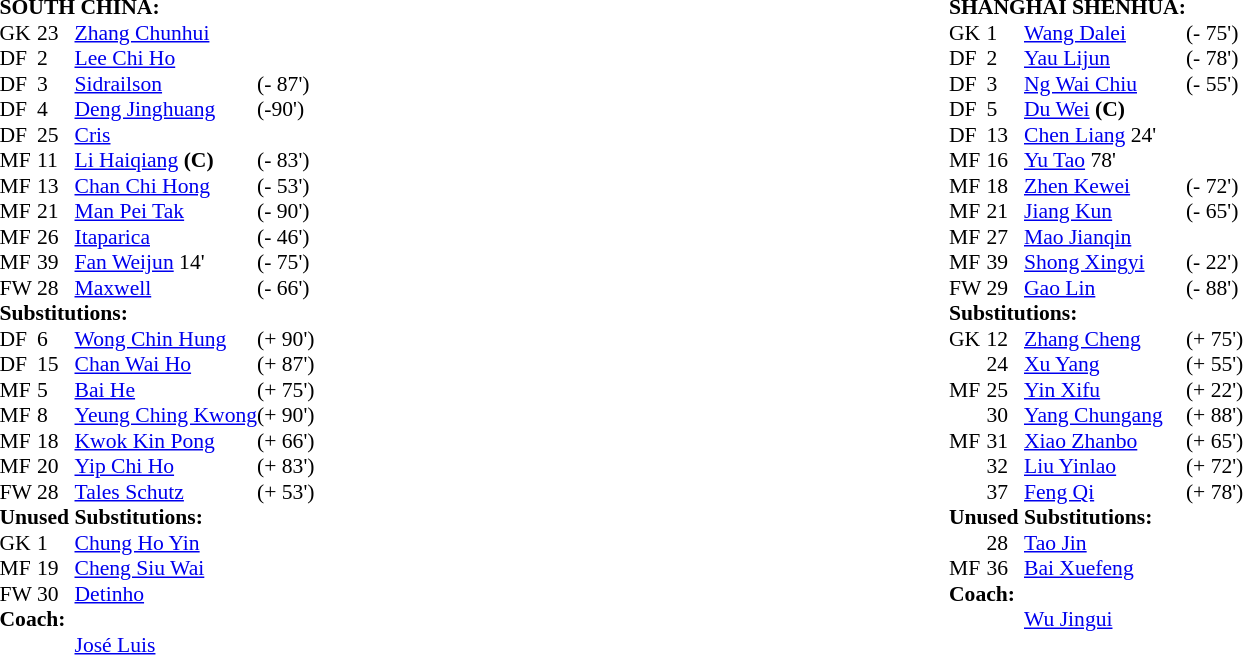<table style="width:100%;">
<tr>
<td valign=top width=50%><br><table style=font-size:90% cellspacing=0 cellpadding=0>
<tr>
<td colspan="4"><strong>SOUTH CHINA:</strong></td>
</tr>
<tr>
<th width=25></th>
<th width=25></th>
</tr>
<tr>
<td>GK</td>
<td>23</td>
<td> <a href='#'>Zhang Chunhui</a></td>
</tr>
<tr>
<td>DF</td>
<td>2</td>
<td> <a href='#'>Lee Chi Ho</a></td>
<td></td>
</tr>
<tr>
<td>DF</td>
<td>3</td>
<td> <a href='#'>Sidrailson</a></td>
<td></td>
<td>(- 87')</td>
</tr>
<tr>
<td>DF</td>
<td>4</td>
<td> <a href='#'>Deng Jinghuang</a></td>
<td></td>
<td>(-90')</td>
</tr>
<tr>
<td>DF</td>
<td>25</td>
<td> <a href='#'>Cris</a></td>
</tr>
<tr>
<td>MF</td>
<td>11</td>
<td> <a href='#'>Li Haiqiang</a> <strong>(C)</strong></td>
<td></td>
<td>(- 83')</td>
</tr>
<tr>
<td>MF</td>
<td>13</td>
<td> <a href='#'>Chan Chi Hong</a></td>
<td></td>
<td>(- 53')</td>
</tr>
<tr>
<td>MF</td>
<td>21</td>
<td> <a href='#'>Man Pei Tak</a></td>
<td></td>
<td>(- 90')</td>
</tr>
<tr>
<td>MF</td>
<td>26</td>
<td> <a href='#'>Itaparica</a></td>
<td></td>
<td>(- 46')</td>
</tr>
<tr>
<td>MF</td>
<td>39</td>
<td> <a href='#'>Fan Weijun</a>  14'</td>
<td></td>
<td>(- 75')</td>
</tr>
<tr>
<td>FW</td>
<td>28</td>
<td> <a href='#'>Maxwell</a></td>
<td></td>
<td>(- 66')</td>
</tr>
<tr>
<td colspan=3><strong>Substitutions:</strong></td>
</tr>
<tr>
<td>DF</td>
<td>6</td>
<td> <a href='#'>Wong Chin Hung</a></td>
<td></td>
<td>(+ 90')</td>
</tr>
<tr>
<td>DF</td>
<td>15</td>
<td> <a href='#'>Chan Wai Ho</a></td>
<td></td>
<td>(+ 87')</td>
</tr>
<tr>
<td>MF</td>
<td>5</td>
<td> <a href='#'>Bai He</a></td>
<td></td>
<td>(+ 75')</td>
</tr>
<tr>
<td>MF</td>
<td>8</td>
<td> <a href='#'>Yeung Ching Kwong</a></td>
<td></td>
<td>(+ 90')</td>
</tr>
<tr>
<td>MF</td>
<td>18</td>
<td> <a href='#'>Kwok Kin Pong</a></td>
<td></td>
<td>(+ 66')</td>
</tr>
<tr>
<td>MF</td>
<td>20</td>
<td> <a href='#'>Yip Chi Ho</a></td>
<td></td>
<td>(+ 83')</td>
</tr>
<tr>
<td>FW</td>
<td>28</td>
<td> <a href='#'>Tales Schutz</a></td>
<td></td>
<td>(+ 53')</td>
</tr>
<tr>
<td colspan=3><strong>Unused Substitutions:</strong></td>
</tr>
<tr>
<td>GK</td>
<td>1</td>
<td> <a href='#'>Chung Ho Yin</a></td>
</tr>
<tr>
<td>MF</td>
<td>19</td>
<td> <a href='#'>Cheng Siu Wai</a></td>
</tr>
<tr>
<td>FW</td>
<td>30</td>
<td> <a href='#'>Detinho</a></td>
</tr>
<tr>
<td colspan=3><strong>Coach:</strong></td>
</tr>
<tr>
<td></td>
<td></td>
<td> <a href='#'>José Luis</a></td>
</tr>
</table>
</td>
<td></td>
<td style="vertical-align:top; width:50%;"><br><table style=font-size:90% cellspacing=0 cellpadding=0>
<tr>
<td colspan="4"><strong>SHANGHAI SHENHUA:</strong></td>
</tr>
<tr>
<th width=25></th>
<th width=25></th>
</tr>
<tr>
<td>GK</td>
<td>1</td>
<td> <a href='#'>Wang Dalei</a></td>
<td></td>
<td>(- 75')</td>
</tr>
<tr>
<td>DF</td>
<td>2</td>
<td> <a href='#'>Yau Lijun</a></td>
<td></td>
<td>(- 78')</td>
</tr>
<tr>
<td>DF</td>
<td>3</td>
<td> <a href='#'>Ng Wai Chiu</a></td>
<td></td>
<td>(- 55')</td>
</tr>
<tr>
<td>DF</td>
<td>5</td>
<td> <a href='#'>Du Wei</a> <strong>(C)</strong></td>
</tr>
<tr>
<td>DF</td>
<td>13</td>
<td> <a href='#'>Chen Liang</a>  24'</td>
<td></td>
</tr>
<tr>
<td>MF</td>
<td>16</td>
<td> <a href='#'>Yu Tao</a>  78'</td>
</tr>
<tr>
<td>MF</td>
<td>18</td>
<td> <a href='#'>Zhen Kewei</a></td>
<td></td>
<td>(- 72')</td>
</tr>
<tr>
<td>MF</td>
<td>21</td>
<td> <a href='#'>Jiang Kun</a></td>
<td></td>
<td>(- 65')</td>
</tr>
<tr>
<td>MF</td>
<td>27</td>
<td> <a href='#'>Mao Jianqin</a></td>
<td></td>
</tr>
<tr>
<td>MF</td>
<td>39</td>
<td> <a href='#'>Shong Xingyi</a></td>
<td></td>
<td>(- 22')</td>
</tr>
<tr>
<td>FW</td>
<td>29</td>
<td> <a href='#'>Gao Lin</a></td>
<td></td>
<td>(- 88')</td>
</tr>
<tr>
<td colspan=3><strong>Substitutions:</strong></td>
</tr>
<tr>
<td>GK</td>
<td>12</td>
<td> <a href='#'>Zhang Cheng</a></td>
<td></td>
<td>(+ 75')</td>
</tr>
<tr>
<td></td>
<td>24</td>
<td> <a href='#'>Xu Yang</a></td>
<td></td>
<td>(+ 55')</td>
</tr>
<tr>
<td>MF</td>
<td>25</td>
<td> <a href='#'>Yin Xifu</a></td>
<td></td>
<td>(+ 22')</td>
</tr>
<tr>
<td></td>
<td>30</td>
<td> <a href='#'>Yang Chungang</a></td>
<td></td>
<td>(+ 88')</td>
</tr>
<tr>
<td>MF</td>
<td>31</td>
<td> <a href='#'>Xiao Zhanbo</a></td>
<td></td>
<td>(+ 65')</td>
</tr>
<tr>
<td></td>
<td>32</td>
<td> <a href='#'>Liu Yinlao</a></td>
<td></td>
<td>(+ 72')</td>
</tr>
<tr>
<td></td>
<td>37</td>
<td> <a href='#'>Feng Qi</a></td>
<td></td>
<td>(+ 78')</td>
</tr>
<tr>
<td colspan=3><strong>Unused Substitutions:</strong></td>
</tr>
<tr>
<td></td>
<td>28</td>
<td> <a href='#'>Tao Jin</a></td>
</tr>
<tr>
<td>MF</td>
<td>36</td>
<td> <a href='#'>Bai Xuefeng</a></td>
</tr>
<tr>
<td colspan=3><strong>Coach:</strong></td>
</tr>
<tr>
<td></td>
<td></td>
<td> <a href='#'>Wu Jingui</a></td>
</tr>
</table>
</td>
</tr>
</table>
